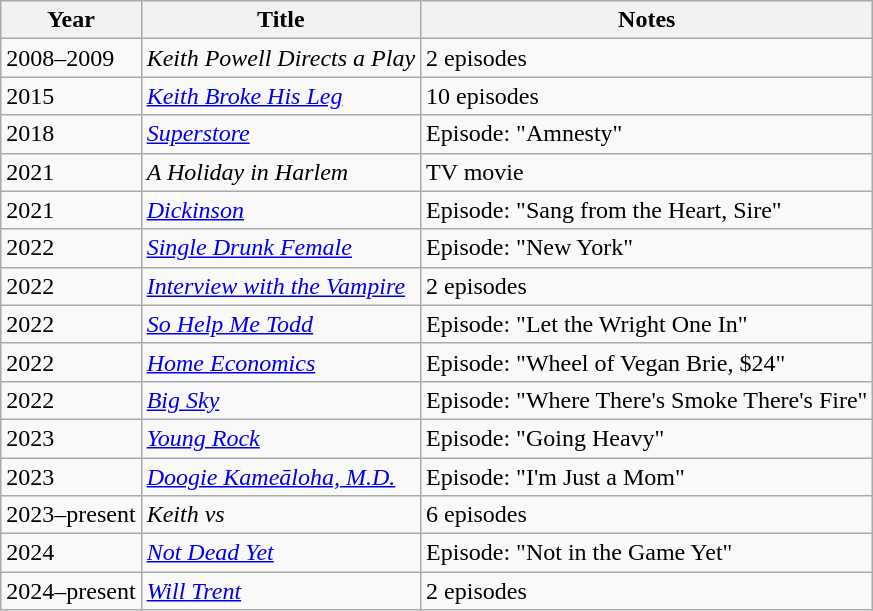<table class="wikitable sortable">
<tr>
<th>Year</th>
<th>Title</th>
<th>Notes</th>
</tr>
<tr>
<td>2008–2009</td>
<td><em>Keith Powell Directs a Play</em></td>
<td>2 episodes</td>
</tr>
<tr>
<td>2015</td>
<td><em><a href='#'>Keith Broke His Leg</a></em></td>
<td>10 episodes</td>
</tr>
<tr>
<td>2018</td>
<td><em><a href='#'>Superstore</a></em></td>
<td>Episode: "Amnesty"</td>
</tr>
<tr>
<td>2021</td>
<td><em>A Holiday in Harlem</em></td>
<td>TV movie</td>
</tr>
<tr>
<td>2021</td>
<td><em><a href='#'>Dickinson</a></em></td>
<td>Episode: "Sang from the Heart, Sire"</td>
</tr>
<tr>
<td>2022</td>
<td><em><a href='#'>Single Drunk Female</a></em></td>
<td>Episode: "New York"</td>
</tr>
<tr>
<td>2022</td>
<td><em><a href='#'>Interview with the Vampire</a></em></td>
<td>2 episodes</td>
</tr>
<tr>
<td>2022</td>
<td><em><a href='#'>So Help Me Todd</a></em></td>
<td>Episode: "Let the Wright One In"</td>
</tr>
<tr>
<td>2022</td>
<td><em><a href='#'>Home Economics</a></em></td>
<td>Episode: "Wheel of Vegan Brie, $24"</td>
</tr>
<tr>
<td>2022</td>
<td><em><a href='#'>Big Sky</a></em></td>
<td>Episode: "Where There's Smoke There's Fire"</td>
</tr>
<tr>
<td>2023</td>
<td><em><a href='#'>Young Rock</a></em></td>
<td>Episode: "Going Heavy"</td>
</tr>
<tr>
<td>2023</td>
<td><em><a href='#'>Doogie Kameāloha, M.D.</a></em></td>
<td>Episode: "I'm Just a Mom"</td>
</tr>
<tr>
<td>2023–present</td>
<td><em>Keith vs</em></td>
<td>6 episodes</td>
</tr>
<tr>
<td>2024</td>
<td><em><a href='#'>Not Dead Yet</a></em></td>
<td>Episode: "Not in the Game Yet"</td>
</tr>
<tr>
<td>2024–present</td>
<td><em><a href='#'>Will Trent</a></em></td>
<td>2 episodes</td>
</tr>
</table>
